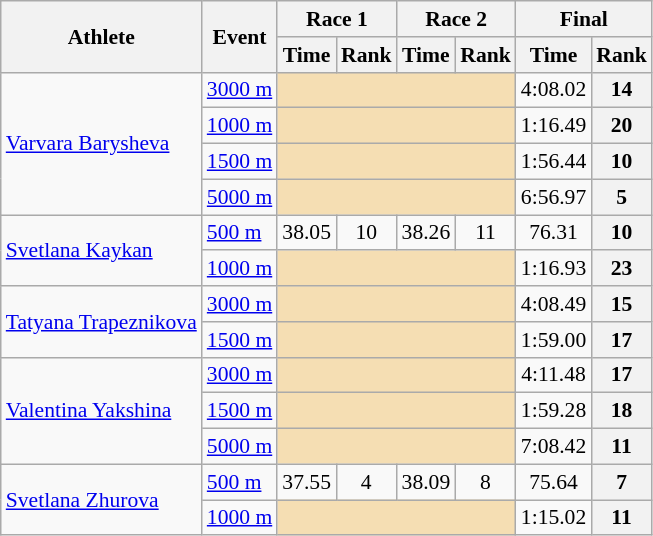<table class="wikitable" style="font-size:90%">
<tr>
<th rowspan="2">Athlete</th>
<th rowspan="2">Event</th>
<th colspan="2">Race 1</th>
<th colspan="2">Race 2</th>
<th colspan="2">Final</th>
</tr>
<tr>
<th>Time</th>
<th>Rank</th>
<th>Time</th>
<th>Rank</th>
<th>Time</th>
<th>Rank</th>
</tr>
<tr>
<td rowspan=4><a href='#'>Varvara Barysheva</a></td>
<td><a href='#'>3000 m</a></td>
<td colspan=4 align="center" bgcolor="wheat"></td>
<td align="center">4:08.02</td>
<th align="center">14</th>
</tr>
<tr>
<td><a href='#'>1000 m</a></td>
<td colspan=4 align="center" bgcolor="wheat"></td>
<td align="center">1:16.49</td>
<th align="center">20</th>
</tr>
<tr>
<td><a href='#'>1500 m</a></td>
<td colspan=4 align="center" bgcolor="wheat"></td>
<td align="center">1:56.44</td>
<th align="center">10</th>
</tr>
<tr>
<td><a href='#'>5000 m</a></td>
<td colspan=4 align="center" bgcolor="wheat"></td>
<td align="center">6:56.97</td>
<th align="center">5</th>
</tr>
<tr>
<td rowspan=2><a href='#'>Svetlana Kaykan</a></td>
<td><a href='#'>500 m</a></td>
<td align="center">38.05</td>
<td align="center">10</td>
<td align="center">38.26</td>
<td align="center">11</td>
<td align="center">76.31</td>
<th align="center">10</th>
</tr>
<tr>
<td><a href='#'>1000 m</a></td>
<td colspan=4 align="center" bgcolor="wheat"></td>
<td align="center">1:16.93</td>
<th align="center">23</th>
</tr>
<tr>
<td rowspan=2><a href='#'>Tatyana Trapeznikova</a></td>
<td><a href='#'>3000 m</a></td>
<td colspan=4 align="center" bgcolor="wheat"></td>
<td align="center">4:08.49</td>
<th align="center">15</th>
</tr>
<tr>
<td><a href='#'>1500 m</a></td>
<td colspan=4 align="center" bgcolor="wheat"></td>
<td align="center">1:59.00</td>
<th align="center">17</th>
</tr>
<tr>
<td rowspan=3><a href='#'>Valentina Yakshina</a></td>
<td><a href='#'>3000 m</a></td>
<td colspan=4 align="center" bgcolor="wheat"></td>
<td align="center">4:11.48</td>
<th align="center">17</th>
</tr>
<tr>
<td><a href='#'>1500 m</a></td>
<td colspan=4 align="center" bgcolor="wheat"></td>
<td align="center">1:59.28</td>
<th align="center">18</th>
</tr>
<tr>
<td><a href='#'>5000 m</a></td>
<td colspan=4 align="center" bgcolor="wheat"></td>
<td align="center">7:08.42</td>
<th align="center">11</th>
</tr>
<tr>
<td rowspan=2><a href='#'>Svetlana Zhurova</a></td>
<td><a href='#'>500 m</a></td>
<td align="center">37.55</td>
<td align="center">4</td>
<td align="center">38.09</td>
<td align="center">8</td>
<td align="center">75.64</td>
<th align="center">7</th>
</tr>
<tr>
<td><a href='#'>1000 m</a></td>
<td colspan=4 align="center" bgcolor="wheat"></td>
<td align="center">1:15.02</td>
<th align="center">11</th>
</tr>
</table>
